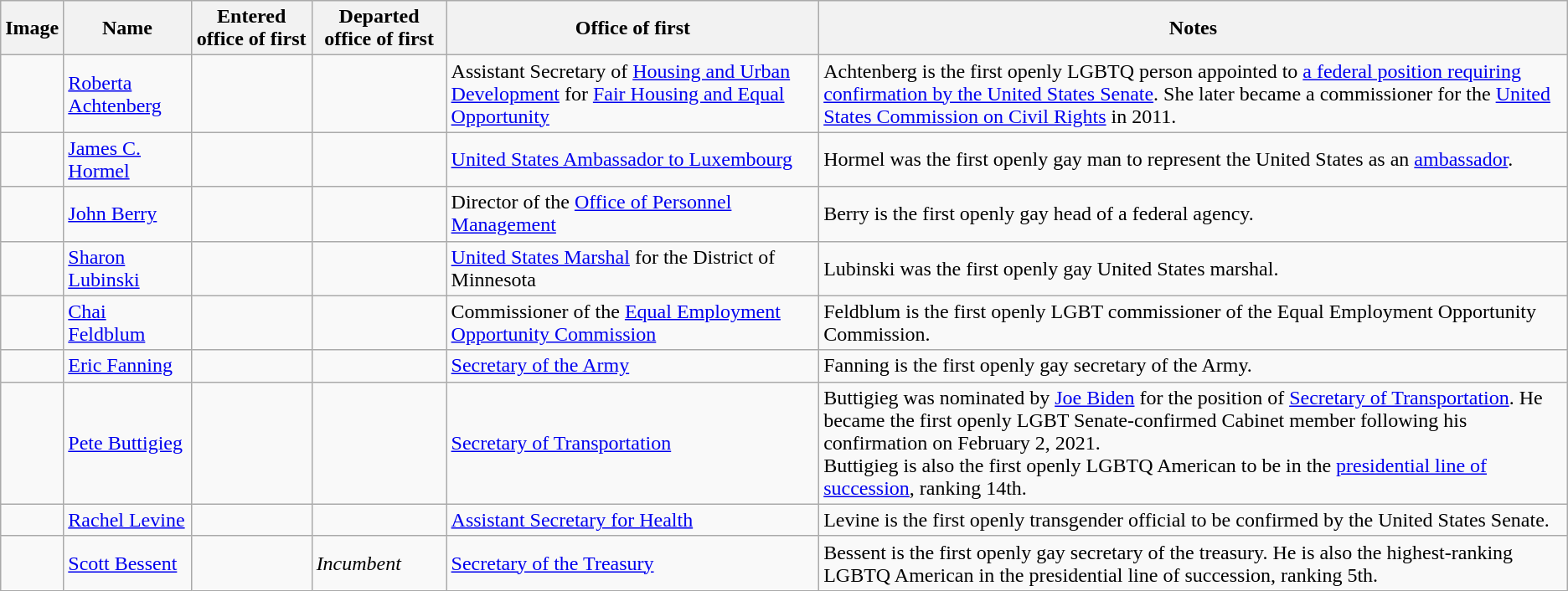<table class="wikitable sortable">
<tr>
<th>Image</th>
<th>Name</th>
<th>Entered office of first</th>
<th>Departed office of first</th>
<th>Office of first</th>
<th class="unsortable">Notes</th>
</tr>
<tr>
<td></td>
<td><a href='#'>Roberta Achtenberg</a></td>
<td></td>
<td></td>
<td>Assistant Secretary of <a href='#'>Housing and Urban Development</a> for <a href='#'>Fair Housing and Equal Opportunity</a></td>
<td>Achtenberg is the first openly LGBTQ person appointed to <a href='#'>a federal position requiring confirmation by the United States Senate</a>. She later became a commissioner for the <a href='#'>United States Commission on Civil Rights</a> in 2011.</td>
</tr>
<tr>
<td></td>
<td><a href='#'>James C. Hormel</a></td>
<td></td>
<td></td>
<td><a href='#'>United States Ambassador to Luxembourg</a></td>
<td>Hormel was the first openly gay man to represent the United States as an <a href='#'>ambassador</a>.</td>
</tr>
<tr>
<td></td>
<td><a href='#'>John Berry</a></td>
<td></td>
<td></td>
<td>Director of the <a href='#'>Office of Personnel Management</a></td>
<td>Berry is the first openly gay head of a federal agency.</td>
</tr>
<tr>
<td></td>
<td><a href='#'>Sharon Lubinski</a></td>
<td></td>
<td></td>
<td><a href='#'>United States Marshal</a> for the District of Minnesota</td>
<td>Lubinski was the first openly gay United States marshal.</td>
</tr>
<tr>
<td></td>
<td><a href='#'>Chai Feldblum</a></td>
<td></td>
<td></td>
<td>Commissioner of the <a href='#'>Equal Employment Opportunity Commission</a></td>
<td>Feldblum is the first openly LGBT commissioner of the Equal Employment Opportunity Commission.</td>
</tr>
<tr>
<td></td>
<td><a href='#'>Eric Fanning</a></td>
<td></td>
<td></td>
<td><a href='#'>Secretary of the Army</a></td>
<td>Fanning is the first openly gay secretary of the Army.</td>
</tr>
<tr>
<td></td>
<td><a href='#'>Pete Buttigieg</a></td>
<td></td>
<td></td>
<td><a href='#'>Secretary of Transportation</a></td>
<td>Buttigieg was nominated by <a href='#'>Joe Biden</a> for the position of <a href='#'>Secretary of Transportation</a>. He became the first openly LGBT Senate-confirmed Cabinet member following his confirmation on February 2, 2021.<br>Buttigieg is also the first openly LGBTQ American to be in the <a href='#'>presidential line of succession</a>, ranking 14th.</td>
</tr>
<tr>
<td></td>
<td><a href='#'>Rachel Levine</a></td>
<td></td>
<td></td>
<td><a href='#'>Assistant Secretary for Health</a></td>
<td>Levine is the first openly transgender official to be confirmed by the United States Senate.</td>
</tr>
<tr>
<td></td>
<td><a href='#'>Scott Bessent</a></td>
<td></td>
<td><em>Incumbent</em></td>
<td><a href='#'>Secretary of the Treasury</a></td>
<td>Bessent is the first openly gay secretary of the treasury. He is also the highest-ranking LGBTQ American in the presidential line of succession, ranking 5th.</td>
</tr>
</table>
